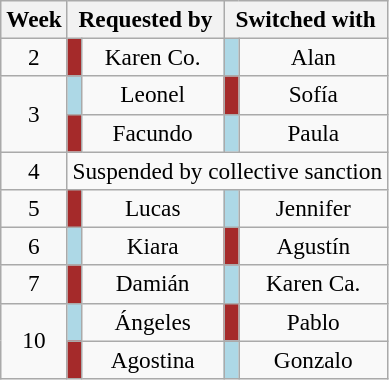<table class="wikitable" style="font-size: 97%; text-align: center;">
<tr>
<th>Week</th>
<th colspan=2>Requested by</th>
<th colspan=2>Switched with</th>
</tr>
<tr>
<td>2</td>
<td style="background:brown"></td>
<td>Karen Co.</td>
<td style="background:lightblue"></td>
<td>Alan</td>
</tr>
<tr>
<td rowspan=2>3</td>
<td style="background:lightblue"></td>
<td>Leonel</td>
<td style="background:brown"></td>
<td>Sofía</td>
</tr>
<tr>
<td style="background:brown"></td>
<td>Facundo</td>
<td style="background:lightblue"></td>
<td>Paula</td>
</tr>
<tr>
<td>4</td>
<td colspan=4>Suspended by collective sanction</td>
</tr>
<tr>
<td>5</td>
<td style="background:brown"></td>
<td>Lucas</td>
<td style="background:lightblue"></td>
<td>Jennifer</td>
</tr>
<tr>
<td>6</td>
<td style="background:lightblue"></td>
<td>Kiara</td>
<td style="background:brown"></td>
<td>Agustín</td>
</tr>
<tr>
<td>7</td>
<td style="background:brown"></td>
<td>Damián</td>
<td style="background:lightblue"></td>
<td>Karen Ca.</td>
</tr>
<tr>
<td rowspan=2>10</td>
<td style="background:lightblue"></td>
<td>Ángeles</td>
<td style="background:brown"></td>
<td>Pablo</td>
</tr>
<tr>
<td style="background:brown"></td>
<td>Agostina</td>
<td style="background:lightblue"></td>
<td>Gonzalo</td>
</tr>
</table>
